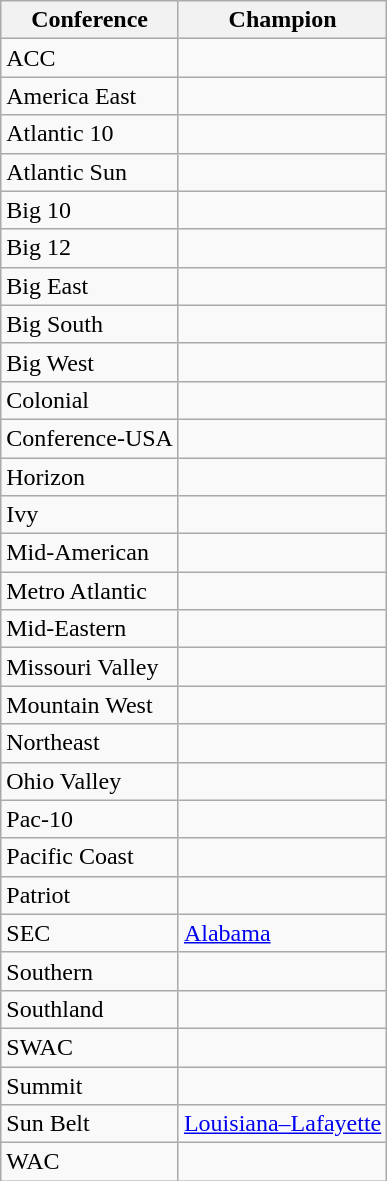<table class=wikitable>
<tr>
<th>Conference</th>
<th>Champion</th>
</tr>
<tr>
<td>ACC</td>
<td></td>
</tr>
<tr>
<td>America East</td>
<td></td>
</tr>
<tr>
<td>Atlantic 10</td>
<td></td>
</tr>
<tr>
<td>Atlantic Sun</td>
<td></td>
</tr>
<tr>
<td>Big 10</td>
<td></td>
</tr>
<tr>
<td>Big 12</td>
<td></td>
</tr>
<tr>
<td>Big East</td>
<td></td>
</tr>
<tr>
<td>Big South</td>
<td></td>
</tr>
<tr>
<td>Big West</td>
<td></td>
</tr>
<tr>
<td>Colonial</td>
<td></td>
</tr>
<tr>
<td>Conference-USA</td>
<td></td>
</tr>
<tr>
<td>Horizon</td>
<td></td>
</tr>
<tr>
<td>Ivy</td>
<td></td>
</tr>
<tr>
<td>Mid-American</td>
<td></td>
</tr>
<tr>
<td>Metro Atlantic</td>
<td></td>
</tr>
<tr>
<td>Mid-Eastern</td>
<td></td>
</tr>
<tr>
<td>Missouri Valley</td>
<td></td>
</tr>
<tr>
<td>Mountain West</td>
<td></td>
</tr>
<tr>
<td>Northeast</td>
<td></td>
</tr>
<tr>
<td>Ohio Valley</td>
<td></td>
</tr>
<tr>
<td>Pac-10</td>
<td></td>
</tr>
<tr>
<td>Pacific Coast</td>
<td></td>
</tr>
<tr>
<td>Patriot</td>
<td></td>
</tr>
<tr>
<td>SEC</td>
<td><a href='#'>Alabama</a></td>
</tr>
<tr>
<td>Southern</td>
<td></td>
</tr>
<tr>
<td>Southland</td>
<td></td>
</tr>
<tr>
<td>SWAC</td>
<td></td>
</tr>
<tr>
<td>Summit</td>
<td></td>
</tr>
<tr>
<td>Sun Belt</td>
<td><a href='#'>Louisiana–Lafayette</a></td>
</tr>
<tr>
<td>WAC</td>
<td></td>
</tr>
</table>
